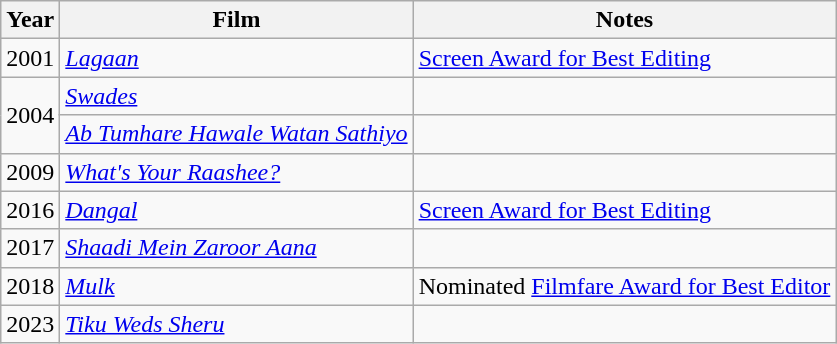<table class="wikitable">
<tr>
<th>Year</th>
<th>Film</th>
<th>Notes</th>
</tr>
<tr>
<td>2001</td>
<td><em><a href='#'>Lagaan</a></em></td>
<td><a href='#'>Screen Award for Best Editing</a></td>
</tr>
<tr>
<td rowspan="2">2004</td>
<td><em><a href='#'>Swades</a></em></td>
<td></td>
</tr>
<tr>
<td><em><a href='#'>Ab Tumhare Hawale Watan Sathiyo</a></em></td>
<td></td>
</tr>
<tr>
<td>2009</td>
<td><em><a href='#'>What's Your Raashee?</a></em></td>
<td></td>
</tr>
<tr>
<td>2016</td>
<td><a href='#'><em>Dangal</em></a></td>
<td><a href='#'>Screen Award for Best Editing</a></td>
</tr>
<tr>
<td>2017</td>
<td><em><a href='#'>Shaadi Mein Zaroor Aana</a></em></td>
<td></td>
</tr>
<tr>
<td>2018</td>
<td><a href='#'><em>Mulk</em></a></td>
<td>Nominated  <a href='#'>Filmfare Award for Best Editor</a></td>
</tr>
<tr>
<td>2023</td>
<td><em><a href='#'>Tiku Weds Sheru</a></em></td>
<td></td>
</tr>
</table>
